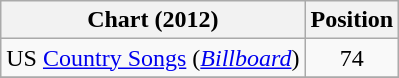<table class="wikitable sortable">
<tr>
<th scope="col">Chart (2012)</th>
<th scope="col">Position</th>
</tr>
<tr>
<td>US <a href='#'>Country Songs</a> (<em><a href='#'>Billboard</a></em>)</td>
<td align="center">74</td>
</tr>
<tr>
</tr>
</table>
